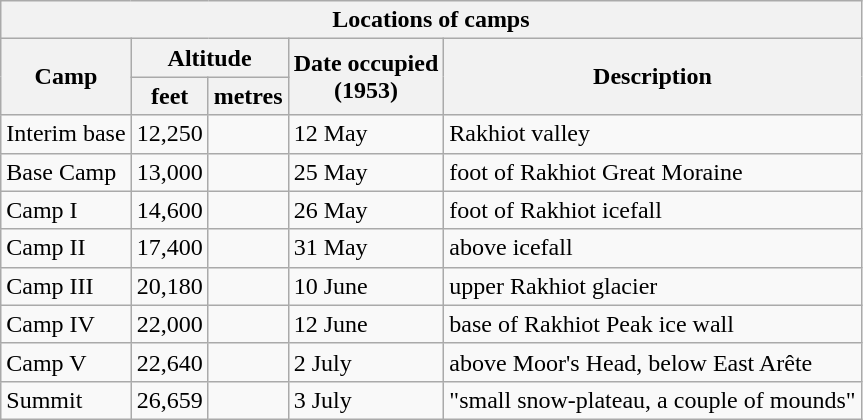<table class="wikitable">
<tr>
<th colspan="5">Locations of camps</th>
</tr>
<tr>
<th rowspan="2">Camp</th>
<th colspan="2">Altitude</th>
<th rowspan="2">Date occupied<br>(1953)</th>
<th rowspan="2">Description</th>
</tr>
<tr>
<th>feet</th>
<th>metres<br></th>
</tr>
<tr>
<td>Interim base</td>
<td>12,250</td>
<td></td>
<td>12 May</td>
<td>Rakhiot valley</td>
</tr>
<tr>
<td>Base Camp</td>
<td>13,000</td>
<td></td>
<td>25 May</td>
<td>foot of Rakhiot Great Moraine</td>
</tr>
<tr>
<td>Camp I</td>
<td>14,600</td>
<td></td>
<td>26 May</td>
<td>foot of Rakhiot icefall</td>
</tr>
<tr>
<td>Camp II</td>
<td>17,400</td>
<td></td>
<td>31 May</td>
<td>above icefall</td>
</tr>
<tr>
<td>Camp III</td>
<td>20,180</td>
<td></td>
<td>10 June</td>
<td>upper Rakhiot glacier</td>
</tr>
<tr>
<td>Camp IV</td>
<td>22,000</td>
<td></td>
<td>12 June</td>
<td>base of Rakhiot Peak ice wall</td>
</tr>
<tr>
<td>Camp V</td>
<td>22,640</td>
<td></td>
<td>2 July</td>
<td>above Moor's Head, below East Arête</td>
</tr>
<tr>
<td>Summit</td>
<td>26,659</td>
<td></td>
<td>3 July</td>
<td>"small snow-plateau, a couple of mounds"</td>
</tr>
</table>
